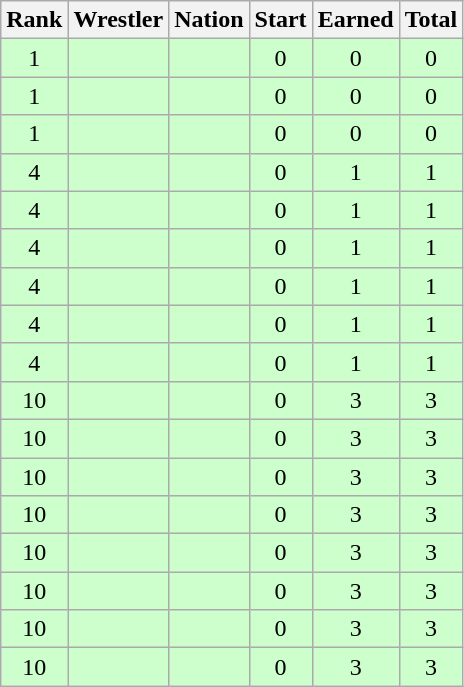<table class="wikitable sortable" style="text-align:center;">
<tr>
<th>Rank</th>
<th>Wrestler</th>
<th>Nation</th>
<th>Start</th>
<th>Earned</th>
<th>Total</th>
</tr>
<tr style="background:#cfc;">
<td>1</td>
<td align=left></td>
<td align=left></td>
<td>0</td>
<td>0</td>
<td>0</td>
</tr>
<tr style="background:#cfc;">
<td>1</td>
<td align=left></td>
<td align=left></td>
<td>0</td>
<td>0</td>
<td>0</td>
</tr>
<tr style="background:#cfc;">
<td>1</td>
<td align=left></td>
<td align=left></td>
<td>0</td>
<td>0</td>
<td>0</td>
</tr>
<tr style="background:#cfc;">
<td>4</td>
<td align=left></td>
<td align=left></td>
<td>0</td>
<td>1</td>
<td>1</td>
</tr>
<tr style="background:#cfc;">
<td>4</td>
<td align=left></td>
<td align=left></td>
<td>0</td>
<td>1</td>
<td>1</td>
</tr>
<tr style="background:#cfc;">
<td>4</td>
<td align=left></td>
<td align=left></td>
<td>0</td>
<td>1</td>
<td>1</td>
</tr>
<tr style="background:#cfc;">
<td>4</td>
<td align=left></td>
<td align=left></td>
<td>0</td>
<td>1</td>
<td>1</td>
</tr>
<tr style="background:#cfc;">
<td>4</td>
<td align=left></td>
<td align=left></td>
<td>0</td>
<td>1</td>
<td>1</td>
</tr>
<tr style="background:#cfc;">
<td>4</td>
<td align=left></td>
<td align=left></td>
<td>0</td>
<td>1</td>
<td>1</td>
</tr>
<tr style="background:#cfc;">
<td>10</td>
<td align=left></td>
<td align=left></td>
<td>0</td>
<td>3</td>
<td>3</td>
</tr>
<tr style="background:#cfc;">
<td>10</td>
<td align=left></td>
<td align=left></td>
<td>0</td>
<td>3</td>
<td>3</td>
</tr>
<tr style="background:#cfc;">
<td>10</td>
<td align=left></td>
<td align=left></td>
<td>0</td>
<td>3</td>
<td>3</td>
</tr>
<tr style="background:#cfc;">
<td>10</td>
<td align=left></td>
<td align=left></td>
<td>0</td>
<td>3</td>
<td>3</td>
</tr>
<tr style="background:#cfc;">
<td>10</td>
<td align=left></td>
<td align=left></td>
<td>0</td>
<td>3</td>
<td>3</td>
</tr>
<tr style="background:#cfc;">
<td>10</td>
<td align=left></td>
<td align=left></td>
<td>0</td>
<td>3</td>
<td>3</td>
</tr>
<tr style="background:#cfc;">
<td>10</td>
<td align=left></td>
<td align=left></td>
<td>0</td>
<td>3</td>
<td>3</td>
</tr>
<tr style="background:#cfc;">
<td>10</td>
<td align=left></td>
<td align=left></td>
<td>0</td>
<td>3</td>
<td>3</td>
</tr>
</table>
